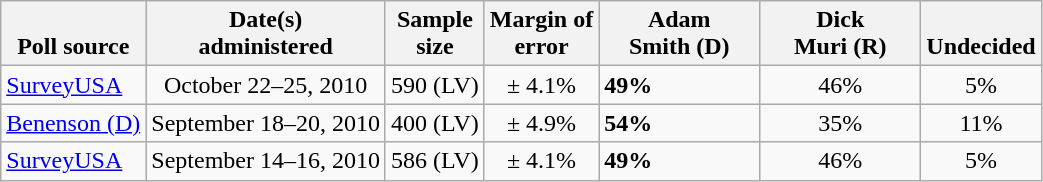<table class="wikitable">
<tr valign= bottom>
<th>Poll source</th>
<th>Date(s)<br>administered</th>
<th>Sample<br>size</th>
<th>Margin of<br>error</th>
<th style="width:100px;">Adam<br>Smith (D)</th>
<th style="width:100px;">Dick<br>Muri (R)</th>
<th>Undecided</th>
</tr>
<tr>
<td><a href='#'>SurveyUSA</a></td>
<td align=center>October 22–25, 2010</td>
<td align=center>590 (LV)</td>
<td align=center>± 4.1%</td>
<td><strong>49%</strong></td>
<td align=center>46%</td>
<td align=center>5%</td>
</tr>
<tr>
<td><a href='#'>Benenson (D)</a></td>
<td align=center>September 18–20, 2010</td>
<td align=center>400 (LV)</td>
<td align=center>± 4.9%</td>
<td><strong>54%</strong></td>
<td align=center>35%</td>
<td align=center>11%</td>
</tr>
<tr>
<td><a href='#'>SurveyUSA</a></td>
<td align=center>September 14–16, 2010</td>
<td align=center>586 (LV)</td>
<td align=center>± 4.1%</td>
<td><strong>49%</strong></td>
<td align=center>46%</td>
<td align=center>5%</td>
</tr>
</table>
